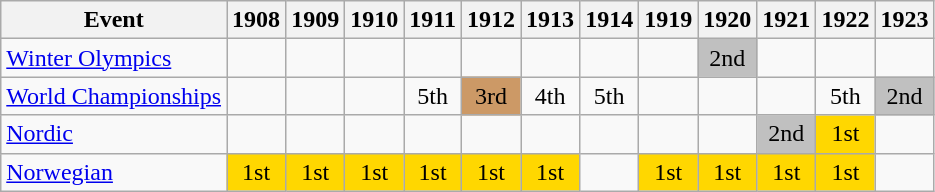<table class="wikitable">
<tr>
<th>Event</th>
<th>1908</th>
<th>1909</th>
<th>1910</th>
<th>1911</th>
<th>1912</th>
<th>1913</th>
<th>1914</th>
<th>1919</th>
<th>1920</th>
<th>1921</th>
<th>1922</th>
<th>1923</th>
</tr>
<tr>
<td><a href='#'>Winter Olympics</a></td>
<td></td>
<td></td>
<td></td>
<td></td>
<td></td>
<td></td>
<td></td>
<td></td>
<td align="center" bgcolor="silver">2nd</td>
<td></td>
<td></td>
<td></td>
</tr>
<tr>
<td><a href='#'>World Championships</a></td>
<td></td>
<td></td>
<td></td>
<td align="center">5th</td>
<td align="center" bgcolor="cc9966">3rd</td>
<td align="center">4th</td>
<td align="center">5th</td>
<td></td>
<td></td>
<td></td>
<td align="center">5th</td>
<td align="center" bgcolor="silver">2nd</td>
</tr>
<tr>
<td><a href='#'>Nordic</a></td>
<td></td>
<td></td>
<td></td>
<td></td>
<td></td>
<td></td>
<td></td>
<td></td>
<td></td>
<td align="center" bgcolor="silver">2nd</td>
<td align="center" bgcolor="gold">1st</td>
<td></td>
</tr>
<tr>
<td><a href='#'>Norwegian</a></td>
<td align="center" bgcolor="gold">1st</td>
<td align="center" bgcolor="gold">1st</td>
<td align="center" bgcolor="gold">1st</td>
<td align="center" bgcolor="gold">1st</td>
<td align="center" bgcolor="gold">1st</td>
<td align="center" bgcolor="gold">1st</td>
<td></td>
<td align="center" bgcolor="gold">1st</td>
<td align="center" bgcolor="gold">1st</td>
<td align="center" bgcolor="gold">1st</td>
<td align="center" bgcolor="gold">1st</td>
<td></td>
</tr>
</table>
